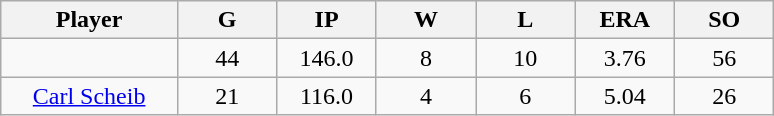<table class="wikitable sortable">
<tr>
<th bgcolor="#DDDDFF" width="16%">Player</th>
<th bgcolor="#DDDDFF" width="9%">G</th>
<th bgcolor="#DDDDFF" width="9%">IP</th>
<th bgcolor="#DDDDFF" width="9%">W</th>
<th bgcolor="#DDDDFF" width="9%">L</th>
<th bgcolor="#DDDDFF" width="9%">ERA</th>
<th bgcolor="#DDDDFF" width="9%">SO</th>
</tr>
<tr align="center">
<td></td>
<td>44</td>
<td>146.0</td>
<td>8</td>
<td>10</td>
<td>3.76</td>
<td>56</td>
</tr>
<tr align="center">
<td><a href='#'>Carl Scheib</a></td>
<td>21</td>
<td>116.0</td>
<td>4</td>
<td>6</td>
<td>5.04</td>
<td>26</td>
</tr>
</table>
